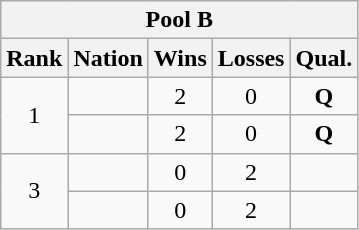<table class="wikitable" style="text-align:center">
<tr>
<th colspan=5 align=center><strong>Pool B</strong></th>
</tr>
<tr>
<th>Rank</th>
<th>Nation</th>
<th>Wins</th>
<th>Losses</th>
<th>Qual.</th>
</tr>
<tr>
<td rowspan=2>1</td>
<td align=left></td>
<td>2</td>
<td>0</td>
<td><strong>Q</strong></td>
</tr>
<tr>
<td align=left></td>
<td>2</td>
<td>0</td>
<td><strong>Q</strong></td>
</tr>
<tr>
<td rowspan=2>3</td>
<td align=left></td>
<td>0</td>
<td>2</td>
<td></td>
</tr>
<tr>
<td align=left></td>
<td>0</td>
<td>2</td>
<td></td>
</tr>
</table>
